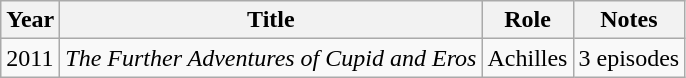<table class="wikitable">
<tr>
<th>Year</th>
<th>Title</th>
<th>Role</th>
<th>Notes</th>
</tr>
<tr>
<td>2011</td>
<td><em>The Further Adventures of Cupid and Eros</em></td>
<td>Achilles</td>
<td>3 episodes</td>
</tr>
</table>
